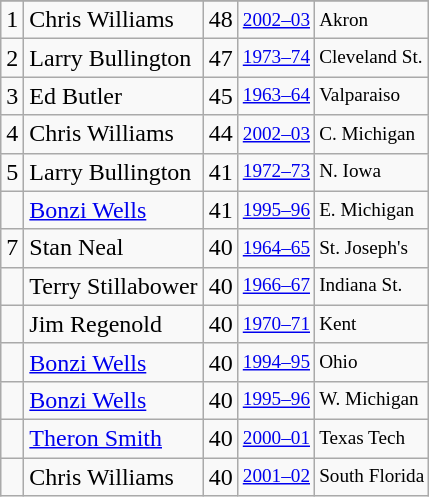<table class="wikitable">
<tr>
</tr>
<tr>
<td>1</td>
<td>Chris Williams</td>
<td>48</td>
<td style="font-size:80%;"><a href='#'>2002–03</a></td>
<td style="font-size:80%;">Akron</td>
</tr>
<tr>
<td>2</td>
<td>Larry Bullington</td>
<td>47</td>
<td style="font-size:80%;"><a href='#'>1973–74</a></td>
<td style="font-size:80%;">Cleveland St.</td>
</tr>
<tr>
<td>3</td>
<td>Ed Butler</td>
<td>45</td>
<td style="font-size:80%;"><a href='#'>1963–64</a></td>
<td style="font-size:80%;">Valparaiso</td>
</tr>
<tr>
<td>4</td>
<td>Chris Williams</td>
<td>44</td>
<td style="font-size:80%;"><a href='#'>2002–03</a></td>
<td style="font-size:80%;">C. Michigan</td>
</tr>
<tr>
<td>5</td>
<td>Larry Bullington</td>
<td>41</td>
<td style="font-size:80%;"><a href='#'>1972–73</a></td>
<td style="font-size:80%;">N. Iowa</td>
</tr>
<tr>
<td></td>
<td><a href='#'>Bonzi Wells</a></td>
<td>41</td>
<td style="font-size:80%;"><a href='#'>1995–96</a></td>
<td style="font-size:80%;">E. Michigan</td>
</tr>
<tr>
<td>7</td>
<td>Stan Neal</td>
<td>40</td>
<td style="font-size:80%;"><a href='#'>1964–65</a></td>
<td style="font-size:80%;">St. Joseph's</td>
</tr>
<tr>
<td></td>
<td>Terry Stillabower</td>
<td>40</td>
<td style="font-size:80%;"><a href='#'>1966–67</a></td>
<td style="font-size:80%;">Indiana St.</td>
</tr>
<tr>
<td></td>
<td>Jim Regenold</td>
<td>40</td>
<td style="font-size:80%;"><a href='#'>1970–71</a></td>
<td style="font-size:80%;">Kent</td>
</tr>
<tr>
<td></td>
<td><a href='#'>Bonzi Wells</a></td>
<td>40</td>
<td style="font-size:80%;"><a href='#'>1994–95</a></td>
<td style="font-size:80%;">Ohio</td>
</tr>
<tr>
<td></td>
<td><a href='#'>Bonzi Wells</a></td>
<td>40</td>
<td style="font-size:80%;"><a href='#'>1995–96</a></td>
<td style="font-size:80%;">W. Michigan</td>
</tr>
<tr>
<td></td>
<td><a href='#'>Theron Smith</a></td>
<td>40</td>
<td style="font-size:80%;"><a href='#'>2000–01</a></td>
<td style="font-size:80%;">Texas Tech</td>
</tr>
<tr>
<td></td>
<td>Chris Williams</td>
<td>40</td>
<td style="font-size:80%;"><a href='#'>2001–02</a></td>
<td style="font-size:80%;">South Florida</td>
</tr>
</table>
